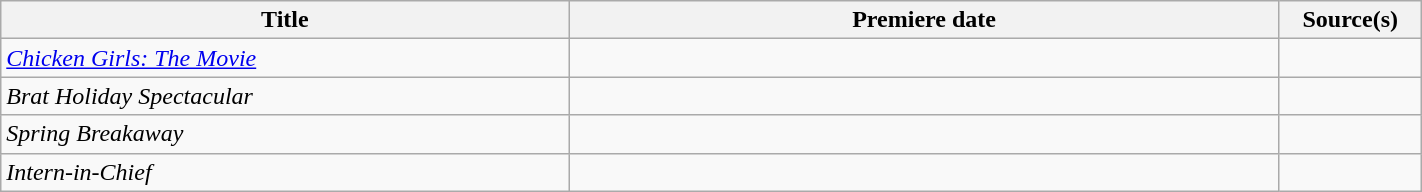<table class="wikitable plainrowheaders sortable" style="width:75%;text-align:center;">
<tr>
<th scope="col" style="width:40%;">Title</th>
<th scope="col">Premiere date</th>
<th scope="col" class="unsortable" style="width:10%;">Source(s)</th>
</tr>
<tr>
<td scope"row" style="text-align:left;"><em><a href='#'>Chicken Girls: The Movie</a></em></td>
<td></td>
<td></td>
</tr>
<tr>
<td scope"row" style="text-align:left;"><em>Brat Holiday Spectacular</em></td>
<td></td>
<td></td>
</tr>
<tr>
<td scope"row" style="text-align:left;"><em>Spring Breakaway </em></td>
<td></td>
<td></td>
</tr>
<tr>
<td scope"row" style="text-align:left;"><em>Intern-in-Chief </em></td>
<td></td>
<td></td>
</tr>
</table>
